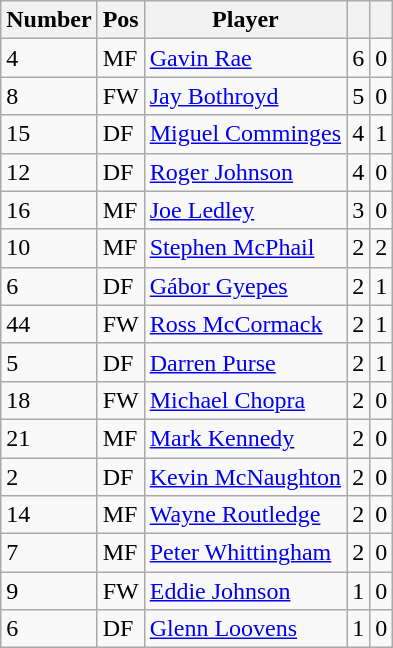<table class="wikitable">
<tr>
<th>Number</th>
<th>Pos</th>
<th>Player</th>
<th></th>
<th></th>
</tr>
<tr>
<td>4</td>
<td>MF</td>
<td><a href='#'>Gavin Rae</a></td>
<td>6</td>
<td>0</td>
</tr>
<tr>
<td>8</td>
<td>FW</td>
<td><a href='#'>Jay Bothroyd</a></td>
<td>5</td>
<td>0</td>
</tr>
<tr>
<td>15</td>
<td>DF</td>
<td><a href='#'>Miguel Comminges</a></td>
<td>4</td>
<td>1</td>
</tr>
<tr>
<td>12</td>
<td>DF</td>
<td><a href='#'>Roger Johnson</a></td>
<td>4</td>
<td>0</td>
</tr>
<tr>
<td>16</td>
<td>MF</td>
<td><a href='#'>Joe Ledley</a></td>
<td>3</td>
<td>0</td>
</tr>
<tr>
<td>10</td>
<td>MF</td>
<td><a href='#'>Stephen McPhail</a></td>
<td>2</td>
<td>2</td>
</tr>
<tr>
<td>6</td>
<td>DF</td>
<td><a href='#'>Gábor Gyepes</a></td>
<td>2</td>
<td>1</td>
</tr>
<tr>
<td>44</td>
<td>FW</td>
<td><a href='#'>Ross McCormack</a></td>
<td>2</td>
<td>1</td>
</tr>
<tr>
<td>5</td>
<td>DF</td>
<td><a href='#'>Darren Purse</a></td>
<td>2</td>
<td>1</td>
</tr>
<tr>
<td>18</td>
<td>FW</td>
<td><a href='#'>Michael Chopra</a></td>
<td>2</td>
<td>0</td>
</tr>
<tr>
<td>21</td>
<td>MF</td>
<td><a href='#'>Mark Kennedy</a></td>
<td>2</td>
<td>0</td>
</tr>
<tr>
<td>2</td>
<td>DF</td>
<td><a href='#'>Kevin McNaughton</a></td>
<td>2</td>
<td>0</td>
</tr>
<tr>
<td>14</td>
<td>MF</td>
<td><a href='#'>Wayne Routledge</a></td>
<td>2</td>
<td>0</td>
</tr>
<tr>
<td>7</td>
<td>MF</td>
<td><a href='#'>Peter Whittingham</a></td>
<td>2</td>
<td>0</td>
</tr>
<tr>
<td>9</td>
<td>FW</td>
<td><a href='#'>Eddie Johnson</a></td>
<td>1</td>
<td>0</td>
</tr>
<tr>
<td>6</td>
<td>DF</td>
<td><a href='#'>Glenn Loovens</a></td>
<td>1</td>
<td>0</td>
</tr>
</table>
